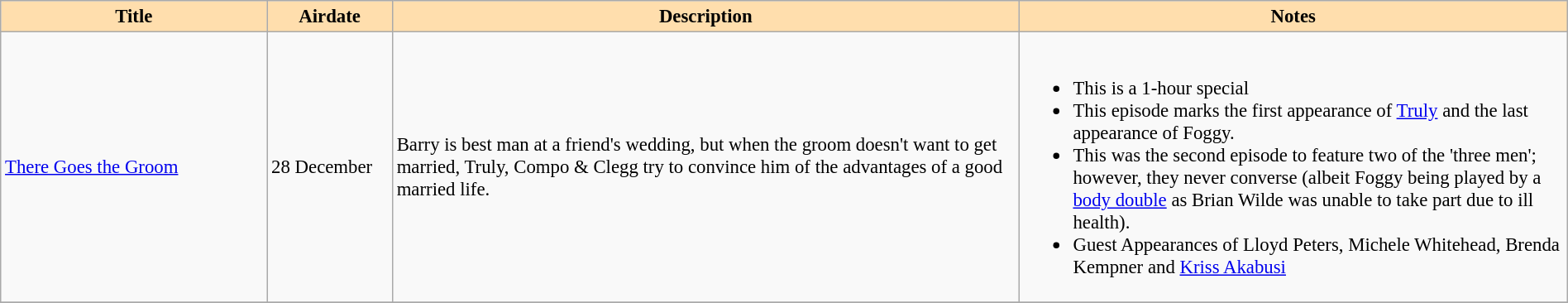<table class="wikitable" width=100% border=1 style="font-size: 95%">
<tr>
<th style="background:#ffdead" width=17%>Title</th>
<th style="background:#ffdead" width=8%>Airdate</th>
<th style="background:#ffdead" width=40%>Description</th>
<th style="background:#ffdead" width=35%>Notes</th>
</tr>
<tr>
<td><a href='#'>There Goes the Groom</a></td>
<td>28 December</td>
<td>Barry is best man at a friend's wedding, but when the groom doesn't want to get married, Truly, Compo & Clegg try to convince him of the advantages of a good married life.</td>
<td><br><ul><li>This is a 1-hour special</li><li>This episode marks the first appearance of <a href='#'>Truly</a> and the last appearance of Foggy.</li><li>This was the second episode to feature two of the 'three men'; however, they never converse (albeit Foggy being played by a <a href='#'>body double</a> as Brian Wilde was unable to take part due to ill health).</li><li>Guest Appearances of Lloyd Peters, Michele Whitehead, Brenda Kempner and <a href='#'>Kriss Akabusi</a></li></ul></td>
</tr>
<tr>
</tr>
</table>
